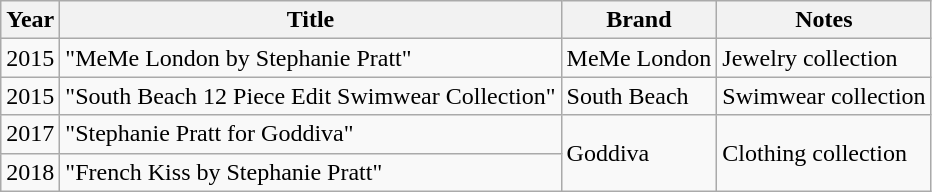<table class="wikitable">
<tr>
<th>Year</th>
<th>Title</th>
<th>Brand</th>
<th>Notes</th>
</tr>
<tr>
<td>2015</td>
<td>"MeMe London by Stephanie Pratt"</td>
<td>MeMe London</td>
<td>Jewelry collection</td>
</tr>
<tr>
<td>2015</td>
<td>"South Beach 12 Piece Edit Swimwear Collection"</td>
<td>South Beach</td>
<td>Swimwear collection</td>
</tr>
<tr>
<td>2017</td>
<td>"Stephanie Pratt for Goddiva"</td>
<td rowspan="2">Goddiva</td>
<td rowspan="2">Clothing collection</td>
</tr>
<tr>
<td>2018</td>
<td>"French Kiss by Stephanie Pratt"</td>
</tr>
</table>
